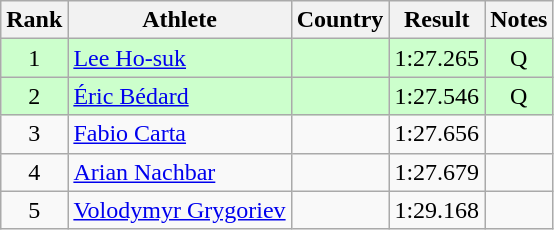<table class="wikitable sortable" style="text-align:center">
<tr>
<th>Rank</th>
<th>Athlete</th>
<th>Country</th>
<th>Result</th>
<th>Notes</th>
</tr>
<tr bgcolor=ccffcc>
<td>1</td>
<td align=left><a href='#'>Lee Ho-suk</a></td>
<td></td>
<td>1:27.265</td>
<td>Q</td>
</tr>
<tr bgcolor=ccffcc>
<td>2</td>
<td align=left><a href='#'>Éric Bédard</a></td>
<td></td>
<td>1:27.546</td>
<td>Q</td>
</tr>
<tr>
<td>3</td>
<td align=left><a href='#'>Fabio Carta</a></td>
<td></td>
<td>1:27.656</td>
<td></td>
</tr>
<tr>
<td>4</td>
<td align=left><a href='#'>Arian Nachbar</a></td>
<td></td>
<td>1:27.679</td>
<td></td>
</tr>
<tr>
<td>5</td>
<td align=left><a href='#'>Volodymyr Grygoriev</a></td>
<td></td>
<td>1:29.168</td>
<td></td>
</tr>
</table>
